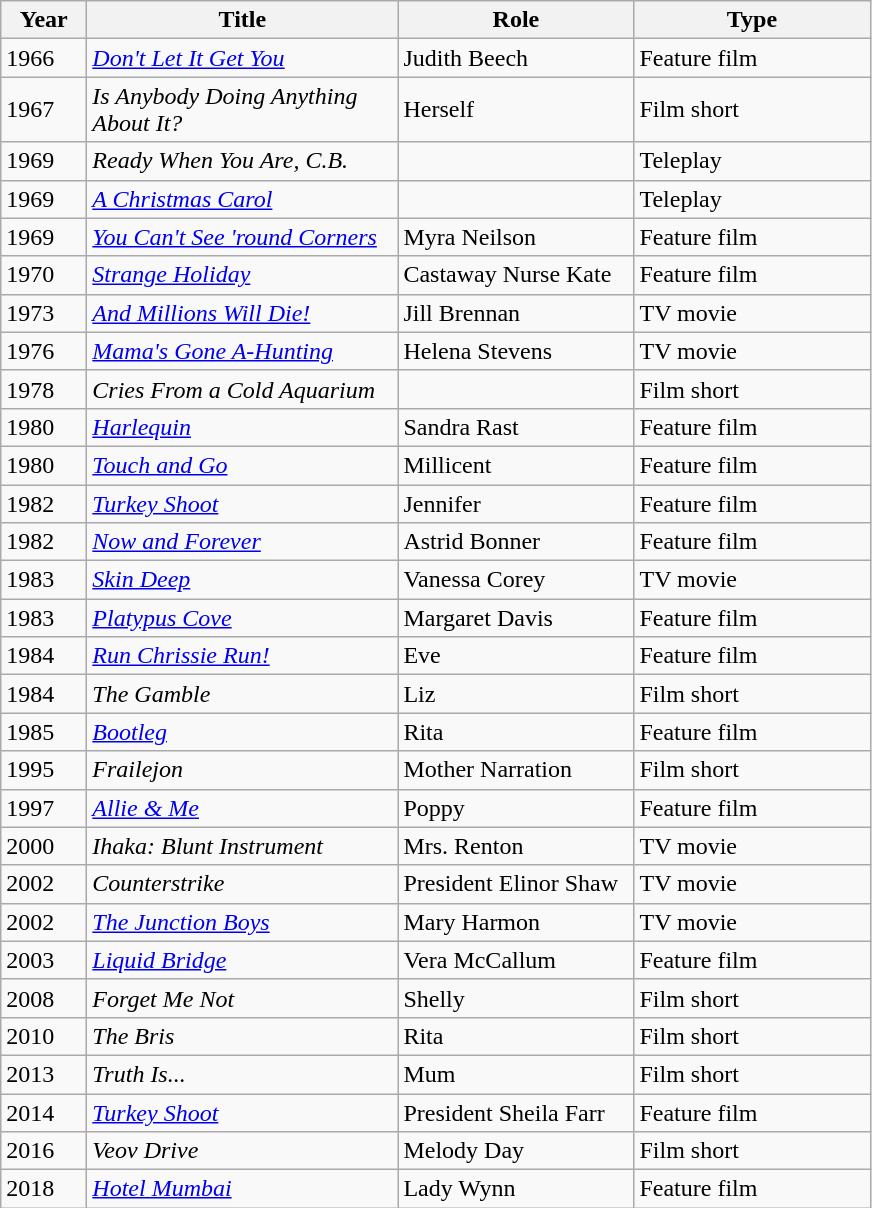<table class="wikitable plainrowheaders sortable">
<tr>
<th width="50" scope="col">Year</th>
<th width="200" scope="col">Title</th>
<th width="150" scope="col">Role</th>
<th width="150" scope="col">Type</th>
</tr>
<tr>
<td>1966</td>
<td><em><a href='#'>Don't Let It Get You</a></em></td>
<td>Judith Beech</td>
<td>Feature film</td>
</tr>
<tr>
<td>1967</td>
<td><em>Is Anybody Doing Anything About It?</em></td>
<td>Herself</td>
<td>Film short</td>
</tr>
<tr>
<td>1969</td>
<td><em>Ready When You Are, C.B.</em></td>
<td></td>
<td>Teleplay</td>
</tr>
<tr>
<td>1969</td>
<td><em><a href='#'>A Christmas Carol</a></em></td>
<td></td>
<td>Teleplay</td>
</tr>
<tr>
<td>1969</td>
<td><em><a href='#'>You Can't See 'round Corners</a></em></td>
<td>Myra Neilson</td>
<td>Feature film</td>
</tr>
<tr>
<td>1970</td>
<td><em><a href='#'>Strange Holiday</a></em></td>
<td>Castaway Nurse Kate</td>
<td>Feature film</td>
</tr>
<tr>
<td>1973</td>
<td><em><a href='#'>And Millions Will Die!</a></em></td>
<td>Jill Brennan</td>
<td>TV movie</td>
</tr>
<tr>
<td>1976</td>
<td><em><a href='#'>Mama's Gone A-Hunting</a></em></td>
<td>Helena Stevens</td>
<td>TV movie</td>
</tr>
<tr>
<td>1978</td>
<td><em>Cries From a Cold Aquarium</em></td>
<td></td>
<td>Film short</td>
</tr>
<tr>
<td>1980</td>
<td><em><a href='#'>Harlequin</a></em></td>
<td>Sandra Rast</td>
<td>Feature film</td>
</tr>
<tr>
<td>1980</td>
<td><em><a href='#'>Touch and Go</a></em></td>
<td>Millicent</td>
<td>Feature film</td>
</tr>
<tr>
<td>1982</td>
<td><em><a href='#'>Turkey Shoot</a></em></td>
<td>Jennifer</td>
<td>Feature film</td>
</tr>
<tr>
<td>1982</td>
<td><em><a href='#'>Now and Forever</a></em></td>
<td>Astrid Bonner</td>
<td>Feature film</td>
</tr>
<tr>
<td>1983</td>
<td><em><a href='#'>Skin Deep</a></em></td>
<td>Vanessa Corey</td>
<td>TV movie</td>
</tr>
<tr>
<td>1983</td>
<td><em><a href='#'>Platypus Cove</a></em></td>
<td>Margaret Davis</td>
<td>Feature film</td>
</tr>
<tr>
<td>1984</td>
<td><em><a href='#'>Run Chrissie Run!</a></em></td>
<td>Eve</td>
<td>Feature film</td>
</tr>
<tr>
<td>1984</td>
<td><em>The Gamble</em></td>
<td>Liz</td>
<td>Film short</td>
</tr>
<tr>
<td>1985</td>
<td><em><a href='#'>Bootleg</a></em></td>
<td>Rita</td>
<td>Feature film</td>
</tr>
<tr>
<td>1995</td>
<td><em>Frailejon</em></td>
<td>Mother Narration</td>
<td>Film short</td>
</tr>
<tr>
<td>1997</td>
<td><em><a href='#'>Allie & Me</a></em></td>
<td>Poppy</td>
<td>Feature film</td>
</tr>
<tr>
<td>2000</td>
<td><em>Ihaka: Blunt Instrument</em></td>
<td>Mrs. Renton</td>
<td>TV movie</td>
</tr>
<tr>
<td>2002</td>
<td><em>Counterstrike</em></td>
<td>President Elinor Shaw</td>
<td>TV movie</td>
</tr>
<tr>
<td>2002</td>
<td><em><a href='#'>The Junction Boys</a></em></td>
<td>Mary Harmon</td>
<td>TV movie</td>
</tr>
<tr>
<td>2003</td>
<td><em><a href='#'>Liquid Bridge</a></em></td>
<td>Vera McCallum</td>
<td>Feature film</td>
</tr>
<tr>
<td>2008</td>
<td><em>Forget Me Not</em></td>
<td>Shelly</td>
<td>Film short</td>
</tr>
<tr>
<td>2010</td>
<td><em>The Bris</em></td>
<td>Rita</td>
<td>Film short</td>
</tr>
<tr>
<td>2013</td>
<td><em>Truth Is...</em></td>
<td>Mum</td>
<td>Film short</td>
</tr>
<tr>
<td>2014</td>
<td><em><a href='#'>Turkey Shoot</a></em></td>
<td>President Sheila Farr</td>
<td>Feature film</td>
</tr>
<tr>
<td>2016</td>
<td><em>Veov Drive</em></td>
<td>Melody Day</td>
<td>Film short</td>
</tr>
<tr>
<td>2018</td>
<td><em><a href='#'>Hotel Mumbai</a></em></td>
<td>Lady Wynn</td>
<td>Feature film</td>
</tr>
</table>
